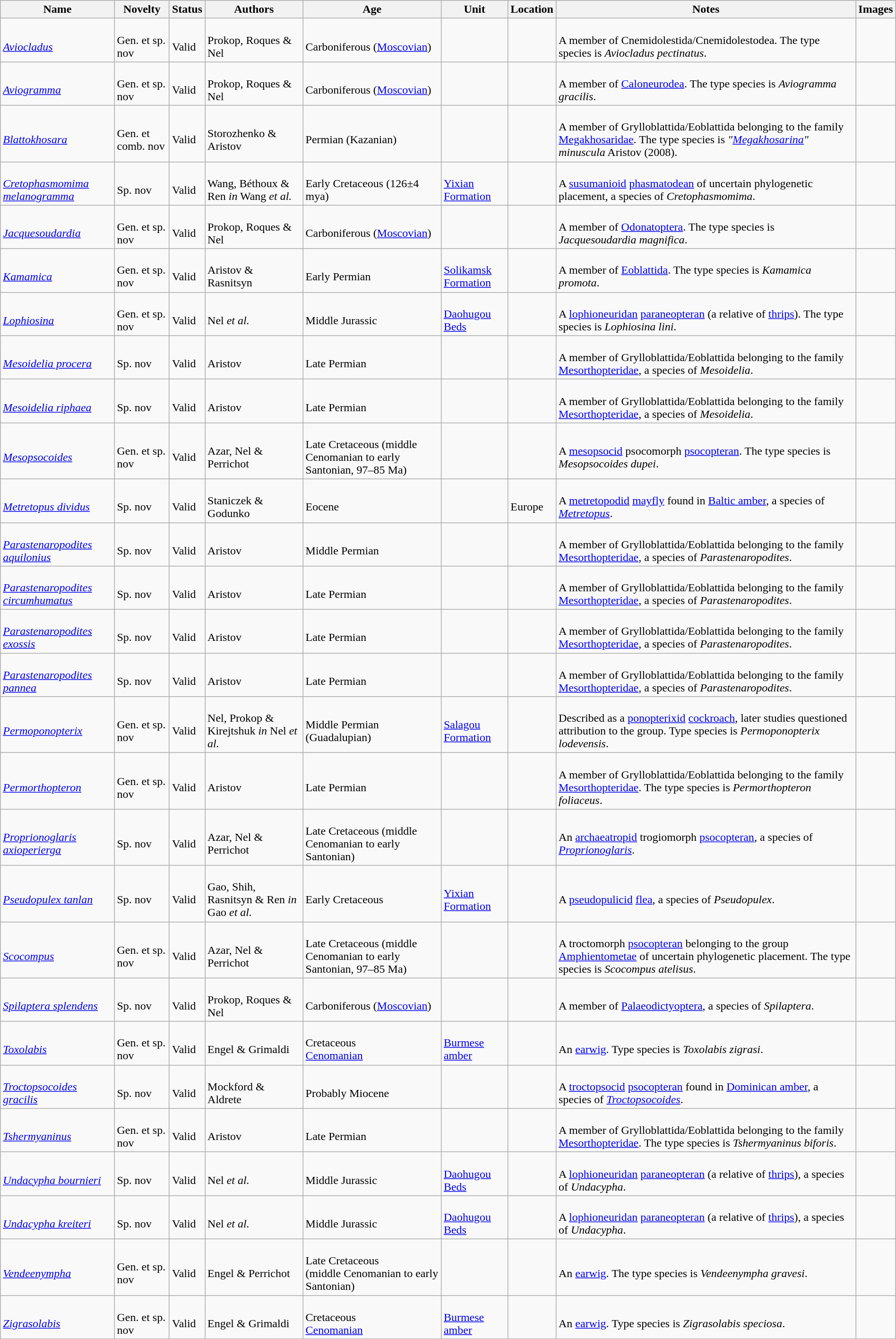<table class="wikitable sortable" align="center" width="100%">
<tr>
<th>Name</th>
<th>Novelty</th>
<th>Status</th>
<th>Authors</th>
<th>Age</th>
<th>Unit</th>
<th>Location</th>
<th>Notes</th>
<th>Images</th>
</tr>
<tr>
<td><br><em><a href='#'>Aviocladus</a></em></td>
<td><br>Gen. et sp. nov</td>
<td><br>Valid</td>
<td><br>Prokop, Roques & Nel</td>
<td><br>Carboniferous (<a href='#'>Moscovian</a>)</td>
<td></td>
<td><br></td>
<td><br>A member of Cnemidolestida/Cnemidolestodea. The type species is <em>Aviocladus pectinatus</em>.</td>
<td></td>
</tr>
<tr>
<td><br><em><a href='#'>Aviogramma</a></em></td>
<td><br>Gen. et sp. nov</td>
<td><br>Valid</td>
<td><br>Prokop, Roques & Nel</td>
<td><br>Carboniferous (<a href='#'>Moscovian</a>)</td>
<td></td>
<td><br></td>
<td><br>A member of <a href='#'>Caloneurodea</a>. The type species is <em>Aviogramma gracilis</em>.</td>
<td></td>
</tr>
<tr>
<td><br><em><a href='#'>Blattokhosara</a></em></td>
<td><br>Gen. et comb. nov</td>
<td><br>Valid</td>
<td><br>Storozhenko & Aristov</td>
<td><br>Permian (Kazanian)</td>
<td></td>
<td><br></td>
<td><br>A member of Grylloblattida/Eoblattida belonging to the family <a href='#'>Megakhosaridae</a>. The type species is <em>"<a href='#'>Megakhosarina</a>" minuscula</em> Aristov (2008).</td>
<td></td>
</tr>
<tr>
<td><br><em><a href='#'>Cretophasmomima melanogramma</a></em></td>
<td><br>Sp. nov</td>
<td><br>Valid</td>
<td><br>Wang, Béthoux & Ren <em>in</em> Wang <em>et al.</em></td>
<td><br>Early Cretaceous (126±4 mya)</td>
<td><br><a href='#'>Yixian Formation</a></td>
<td><br></td>
<td><br>A <a href='#'>susumanioid</a> <a href='#'>phasmatodean</a> of uncertain phylogenetic placement, a species of <em>Cretophasmomima</em>.</td>
<td></td>
</tr>
<tr>
<td><br><em><a href='#'>Jacquesoudardia</a></em></td>
<td><br>Gen. et sp. nov</td>
<td><br>Valid</td>
<td><br>Prokop, Roques & Nel</td>
<td><br>Carboniferous (<a href='#'>Moscovian</a>)</td>
<td></td>
<td><br></td>
<td><br>A member of <a href='#'>Odonatoptera</a>. The type species is <em>Jacquesoudardia magnifica</em>.</td>
<td></td>
</tr>
<tr>
<td><br><em><a href='#'>Kamamica</a></em></td>
<td><br>Gen. et sp. nov</td>
<td><br>Valid</td>
<td><br>Aristov & Rasnitsyn</td>
<td><br>Early Permian</td>
<td><br><a href='#'>Solikamsk Formation</a></td>
<td><br></td>
<td><br>A member of <a href='#'>Eoblattida</a>. The type species is <em>Kamamica promota</em>.</td>
<td></td>
</tr>
<tr>
<td><br><em><a href='#'>Lophiosina</a></em></td>
<td><br>Gen. et sp. nov</td>
<td><br>Valid</td>
<td><br>Nel <em>et al.</em></td>
<td><br>Middle Jurassic</td>
<td><br><a href='#'>Daohugou Beds</a></td>
<td><br></td>
<td><br>A <a href='#'>lophioneuridan</a> <a href='#'>paraneopteran</a> (a relative of <a href='#'>thrips</a>). The type species is <em>Lophiosina lini</em>.</td>
<td></td>
</tr>
<tr>
<td><br><em><a href='#'>Mesoidelia procera</a></em></td>
<td><br>Sp. nov</td>
<td><br>Valid</td>
<td><br>Aristov</td>
<td><br>Late Permian</td>
<td></td>
<td><br></td>
<td><br>A member of Grylloblattida/Eoblattida belonging to the family <a href='#'>Mesorthopteridae</a>, a species of <em>Mesoidelia</em>.</td>
<td></td>
</tr>
<tr>
<td><br><em><a href='#'>Mesoidelia riphaea</a></em></td>
<td><br>Sp. nov</td>
<td><br>Valid</td>
<td><br>Aristov</td>
<td><br>Late Permian</td>
<td></td>
<td><br></td>
<td><br>A member of Grylloblattida/Eoblattida belonging to the family <a href='#'>Mesorthopteridae</a>, a species of <em>Mesoidelia</em>.</td>
<td></td>
</tr>
<tr>
<td><br><em><a href='#'>Mesopsocoides</a></em></td>
<td><br>Gen. et sp. nov</td>
<td><br>Valid</td>
<td><br>Azar, Nel & Perrichot</td>
<td><br>Late Cretaceous (middle Cenomanian to early Santonian, 97–85 Ma)</td>
<td></td>
<td><br></td>
<td><br>A <a href='#'>mesopsocid</a> psocomorph <a href='#'>psocopteran</a>. The type species is <em>Mesopsocoides dupei</em>.</td>
<td></td>
</tr>
<tr>
<td><br><em><a href='#'>Metretopus dividus</a></em></td>
<td><br>Sp. nov</td>
<td><br>Valid</td>
<td><br>Staniczek & Godunko</td>
<td><br>Eocene</td>
<td></td>
<td><br>Europe</td>
<td><br>A <a href='#'>metretopodid</a> <a href='#'>mayfly</a> found in <a href='#'>Baltic amber</a>, a species of <em><a href='#'>Metretopus</a></em>.</td>
<td></td>
</tr>
<tr>
<td><br><em><a href='#'>Parastenaropodites aquilonius</a></em></td>
<td><br>Sp. nov</td>
<td><br>Valid</td>
<td><br>Aristov</td>
<td><br>Middle Permian</td>
<td></td>
<td><br></td>
<td><br>A member of Grylloblattida/Eoblattida belonging to the family <a href='#'>Mesorthopteridae</a>, a species of <em>Parastenaropodites</em>.</td>
<td></td>
</tr>
<tr>
<td><br><em><a href='#'>Parastenaropodites circumhumatus</a></em></td>
<td><br>Sp. nov</td>
<td><br>Valid</td>
<td><br>Aristov</td>
<td><br>Late Permian</td>
<td></td>
<td><br></td>
<td><br>A member of Grylloblattida/Eoblattida belonging to the family <a href='#'>Mesorthopteridae</a>, a species of <em>Parastenaropodites</em>.</td>
<td></td>
</tr>
<tr>
<td><br><em><a href='#'>Parastenaropodites exossis</a></em></td>
<td><br>Sp. nov</td>
<td><br>Valid</td>
<td><br>Aristov</td>
<td><br>Late Permian</td>
<td></td>
<td><br></td>
<td><br>A member of Grylloblattida/Eoblattida belonging to the family <a href='#'>Mesorthopteridae</a>, a species of <em>Parastenaropodites</em>.</td>
<td></td>
</tr>
<tr>
<td><br><em><a href='#'>Parastenaropodites pannea</a></em></td>
<td><br>Sp. nov</td>
<td><br>Valid</td>
<td><br>Aristov</td>
<td><br>Late Permian</td>
<td></td>
<td><br></td>
<td><br>A member of Grylloblattida/Eoblattida belonging to the family <a href='#'>Mesorthopteridae</a>, a species of <em>Parastenaropodites</em>.</td>
<td></td>
</tr>
<tr>
<td><br><em><a href='#'>Permoponopterix</a></em></td>
<td><br>Gen. et sp. nov</td>
<td><br>Valid</td>
<td><br>Nel, Prokop & Kirejtshuk <em>in</em> Nel <em>et al.</em></td>
<td><br>Middle Permian (Guadalupian)</td>
<td><br><a href='#'>Salagou Formation</a></td>
<td><br></td>
<td><br>Described as a <a href='#'>ponopterixid</a> <a href='#'>cockroach</a>, later studies questioned attribution to the group. Type species is <em>Permoponopterix lodevensis</em>.</td>
<td></td>
</tr>
<tr>
<td><br><em><a href='#'>Permorthopteron</a></em></td>
<td><br>Gen. et sp. nov</td>
<td><br>Valid</td>
<td><br>Aristov</td>
<td><br>Late Permian</td>
<td></td>
<td><br></td>
<td><br>A member of Grylloblattida/Eoblattida belonging to the family <a href='#'>Mesorthopteridae</a>. The type species is <em>Permorthopteron foliaceus</em>.</td>
<td></td>
</tr>
<tr>
<td><br><em><a href='#'>Proprionoglaris axioperierga</a></em></td>
<td><br>Sp. nov</td>
<td><br>Valid</td>
<td><br>Azar, Nel & Perrichot</td>
<td><br>Late Cretaceous (middle Cenomanian to early Santonian)</td>
<td></td>
<td><br></td>
<td><br>An <a href='#'>archaeatropid</a> trogiomorph <a href='#'>psocopteran</a>, a species of <em><a href='#'>Proprionoglaris</a></em>.</td>
<td></td>
</tr>
<tr>
<td><br><em><a href='#'>Pseudopulex tanlan</a></em></td>
<td><br>Sp. nov</td>
<td><br>Valid</td>
<td><br>Gao, Shih, Rasnitsyn & Ren <em>in</em> Gao <em>et al.</em></td>
<td><br>Early Cretaceous</td>
<td><br><a href='#'>Yixian Formation</a></td>
<td><br></td>
<td><br>A <a href='#'>pseudopulicid</a> <a href='#'>flea</a>, a species of <em>Pseudopulex</em>.</td>
<td></td>
</tr>
<tr>
<td><br><em><a href='#'>Scocompus</a></em></td>
<td><br>Gen. et sp. nov</td>
<td><br>Valid</td>
<td><br>Azar, Nel & Perrichot</td>
<td><br>Late Cretaceous (middle Cenomanian to early Santonian, 97–85 Ma)</td>
<td></td>
<td><br></td>
<td><br>A troctomorph <a href='#'>psocopteran</a> belonging to the group <a href='#'>Amphientometae</a> of uncertain phylogenetic placement. The type species is <em>Scocompus atelisus</em>.</td>
<td></td>
</tr>
<tr>
<td><br><em><a href='#'>Spilaptera splendens</a></em></td>
<td><br>Sp. nov</td>
<td><br>Valid</td>
<td><br>Prokop, Roques & Nel</td>
<td><br>Carboniferous (<a href='#'>Moscovian</a>)</td>
<td></td>
<td><br></td>
<td><br>A member of <a href='#'>Palaeodictyoptera</a>, a species of <em>Spilaptera</em>.</td>
<td></td>
</tr>
<tr>
<td><br><em><a href='#'>Toxolabis</a></em></td>
<td><br>Gen. et sp. nov</td>
<td><br>Valid</td>
<td><br>Engel & Grimaldi</td>
<td><br>Cretaceous<br><a href='#'>Cenomanian</a></td>
<td><br><a href='#'>Burmese amber</a></td>
<td><br></td>
<td><br>An <a href='#'>earwig</a>. Type species is <em>Toxolabis zigrasi</em>.</td>
<td></td>
</tr>
<tr>
<td><br><em><a href='#'>Troctopsocoides gracilis</a></em></td>
<td><br>Sp. nov</td>
<td><br>Valid</td>
<td><br>Mockford & Aldrete</td>
<td><br>Probably Miocene</td>
<td></td>
<td><br></td>
<td><br>A <a href='#'>troctopsocid</a> <a href='#'>psocopteran</a> found in <a href='#'>Dominican amber</a>, a species of <em><a href='#'>Troctopsocoides</a></em>.</td>
<td></td>
</tr>
<tr>
<td><br><em><a href='#'>Tshermyaninus</a></em></td>
<td><br>Gen. et sp. nov</td>
<td><br>Valid</td>
<td><br>Aristov</td>
<td><br>Late Permian</td>
<td></td>
<td><br></td>
<td><br>A member of Grylloblattida/Eoblattida belonging to the family <a href='#'>Mesorthopteridae</a>. The type species is <em>Tshermyaninus biforis</em>.</td>
<td></td>
</tr>
<tr>
<td><br><em><a href='#'>Undacypha bournieri</a></em></td>
<td><br>Sp. nov</td>
<td><br>Valid</td>
<td><br>Nel <em>et al.</em></td>
<td><br>Middle Jurassic</td>
<td><br><a href='#'>Daohugou Beds</a></td>
<td><br></td>
<td><br>A <a href='#'>lophioneuridan</a> <a href='#'>paraneopteran</a> (a relative of <a href='#'>thrips</a>), a species of <em>Undacypha</em>.</td>
<td></td>
</tr>
<tr>
<td><br><em><a href='#'>Undacypha kreiteri</a></em></td>
<td><br>Sp. nov</td>
<td><br>Valid</td>
<td><br>Nel <em>et al.</em></td>
<td><br>Middle Jurassic</td>
<td><br><a href='#'>Daohugou Beds</a></td>
<td><br></td>
<td><br>A <a href='#'>lophioneuridan</a> <a href='#'>paraneopteran</a> (a relative of <a href='#'>thrips</a>), a species of <em>Undacypha</em>.</td>
<td></td>
</tr>
<tr>
<td><br><em><a href='#'>Vendeenympha</a></em></td>
<td><br>Gen. et sp. nov</td>
<td><br>Valid</td>
<td><br>Engel & Perrichot</td>
<td><br>Late Cretaceous<br> (middle Cenomanian to early Santonian)</td>
<td></td>
<td><br></td>
<td><br>An <a href='#'>earwig</a>. The type species is <em>Vendeenympha gravesi</em>.</td>
<td></td>
</tr>
<tr>
<td><br><em><a href='#'>Zigrasolabis</a></em></td>
<td><br>Gen. et sp. nov</td>
<td><br>Valid</td>
<td><br>Engel & Grimaldi</td>
<td><br>Cretaceous<br><a href='#'>Cenomanian</a></td>
<td><br><a href='#'>Burmese amber</a></td>
<td><br></td>
<td><br>An <a href='#'>earwig</a>. Type species is <em>Zigrasolabis speciosa</em>.</td>
<td></td>
</tr>
<tr>
</tr>
</table>
